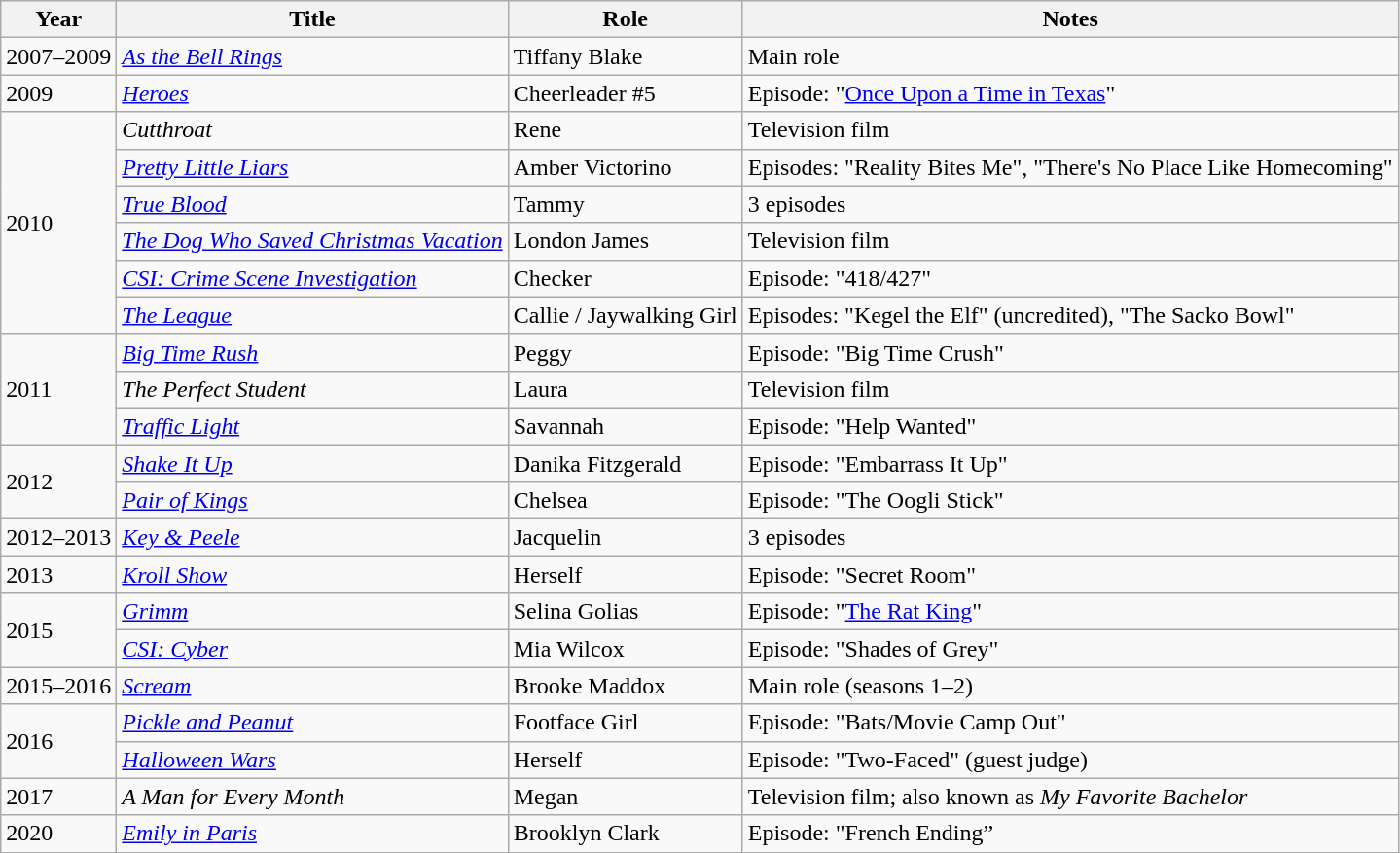<table class="wikitable sortable">
<tr>
<th>Year</th>
<th>Title</th>
<th>Role</th>
<th class="unsortable">Notes</th>
</tr>
<tr>
<td>2007–2009</td>
<td><em><a href='#'>As the Bell Rings</a></em></td>
<td>Tiffany Blake</td>
<td>Main role</td>
</tr>
<tr>
<td>2009</td>
<td><em><a href='#'>Heroes</a></em></td>
<td>Cheerleader #5</td>
<td>Episode: "<a href='#'>Once Upon a Time in Texas</a>"</td>
</tr>
<tr>
<td rowspan="6">2010</td>
<td><em>Cutthroat</em></td>
<td>Rene</td>
<td>Television film</td>
</tr>
<tr>
<td><em><a href='#'>Pretty Little Liars</a></em></td>
<td>Amber Victorino</td>
<td>Episodes: "Reality Bites Me", "There's No Place Like Homecoming"</td>
</tr>
<tr>
<td><em><a href='#'>True Blood</a></em></td>
<td>Tammy</td>
<td>3 episodes</td>
</tr>
<tr>
<td><em><a href='#'>The Dog Who Saved Christmas Vacation</a></em></td>
<td>London James</td>
<td>Television film</td>
</tr>
<tr>
<td><em><a href='#'>CSI: Crime Scene Investigation</a></em></td>
<td>Checker</td>
<td>Episode: "418/427"</td>
</tr>
<tr>
<td><em><a href='#'>The League</a></em></td>
<td>Callie / Jaywalking Girl</td>
<td>Episodes: "Kegel the Elf" (uncredited), "The Sacko Bowl"</td>
</tr>
<tr>
<td rowspan="3">2011</td>
<td><em><a href='#'>Big Time Rush</a></em></td>
<td>Peggy</td>
<td>Episode: "Big Time Crush"</td>
</tr>
<tr>
<td><em>The Perfect Student</em></td>
<td>Laura</td>
<td>Television film</td>
</tr>
<tr>
<td><em><a href='#'>Traffic Light</a></em></td>
<td>Savannah</td>
<td>Episode: "Help Wanted"</td>
</tr>
<tr>
<td rowspan="2">2012</td>
<td><em><a href='#'>Shake It Up</a></em></td>
<td>Danika Fitzgerald</td>
<td>Episode: "Embarrass It Up"</td>
</tr>
<tr>
<td><em><a href='#'>Pair of Kings</a></em></td>
<td>Chelsea</td>
<td>Episode: "The Oogli Stick"</td>
</tr>
<tr>
<td>2012–2013</td>
<td><em><a href='#'>Key & Peele</a></em></td>
<td>Jacquelin</td>
<td>3 episodes</td>
</tr>
<tr>
<td>2013</td>
<td><em><a href='#'>Kroll Show</a></em></td>
<td>Herself</td>
<td>Episode: "Secret Room"</td>
</tr>
<tr>
<td rowspan="2">2015</td>
<td><em><a href='#'>Grimm</a></em></td>
<td>Selina Golias</td>
<td>Episode: "<a href='#'>The Rat King</a>"</td>
</tr>
<tr>
<td><em><a href='#'>CSI: Cyber</a></em></td>
<td>Mia Wilcox</td>
<td>Episode: "Shades of Grey"</td>
</tr>
<tr>
<td>2015–2016</td>
<td><em><a href='#'>Scream</a></em></td>
<td>Brooke Maddox</td>
<td>Main role (seasons 1–2)</td>
</tr>
<tr>
<td rowspan="2">2016</td>
<td><em><a href='#'>Pickle and Peanut</a></em></td>
<td>Footface Girl</td>
<td>Episode: "Bats/Movie Camp Out"</td>
</tr>
<tr>
<td><em><a href='#'>Halloween Wars</a></em></td>
<td>Herself</td>
<td>Episode: "Two-Faced" (guest judge)</td>
</tr>
<tr>
<td>2017</td>
<td><em>A Man for Every Month</em></td>
<td>Megan</td>
<td>Television film; also known as <em>My Favorite Bachelor</em></td>
</tr>
<tr>
<td>2020</td>
<td><em><a href='#'>Emily in Paris</a></em></td>
<td>Brooklyn Clark</td>
<td>Episode: "French Ending”</td>
</tr>
</table>
